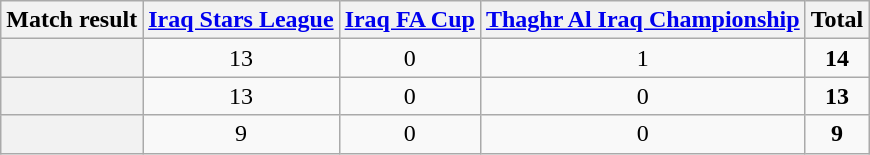<table class="wikitable sortable plainrowheaders" style="text-align:center;">
<tr>
<th scope=col>Match result</th>
<th scope=col><a href='#'>Iraq Stars League</a></th>
<th scope=col><a href='#'>Iraq FA Cup</a></th>
<th scope=col><a href='#'>Thaghr Al Iraq Championship</a></th>
<th scope=col>Total</th>
</tr>
<tr>
<th scope=row style="text-align:center;"></th>
<td>13</td>
<td>0</td>
<td>1</td>
<td><strong>14</strong></td>
</tr>
<tr>
<th scope=row style="text-align:center;"></th>
<td>13</td>
<td>0</td>
<td>0</td>
<td><strong>13</strong></td>
</tr>
<tr>
<th scope=row style="text-align:center;"></th>
<td>9</td>
<td>0</td>
<td>0</td>
<td><strong>9</strong></td>
</tr>
</table>
